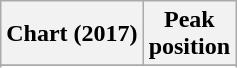<table class="wikitable sortable plainrowheaders">
<tr>
<th scope="col">Chart (2017)</th>
<th scope="col">Peak<br>position</th>
</tr>
<tr>
</tr>
<tr>
</tr>
<tr>
</tr>
<tr>
</tr>
</table>
